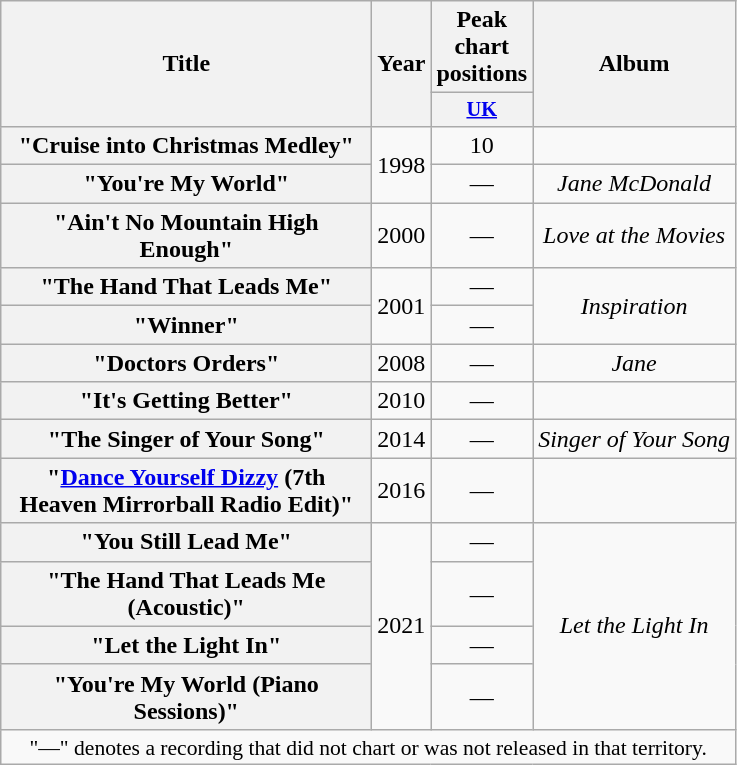<table class="wikitable plainrowheaders" style="text-align:center;">
<tr>
<th scope="col" rowspan="2" style="width:15em;">Title</th>
<th scope="col" rowspan="2" style="width:1em;">Year</th>
<th scope="col" colspan="1">Peak chart positions</th>
<th scope="col" rowspan="2">Album</th>
</tr>
<tr>
<th scope="col" style="width:3em;font-size:85%;"><a href='#'>UK</a><br></th>
</tr>
<tr>
<th scope="row">"Cruise into Christmas Medley"</th>
<td rowspan="2">1998</td>
<td>10</td>
<td></td>
</tr>
<tr>
<th scope="row">"You're My World"</th>
<td>—</td>
<td><em>Jane McDonald</em></td>
</tr>
<tr>
<th scope="row">"Ain't No Mountain High Enough"</th>
<td>2000</td>
<td>—</td>
<td><em>Love at the Movies</em></td>
</tr>
<tr>
<th scope="row">"The Hand That Leads Me"</th>
<td rowspan="2">2001</td>
<td>—</td>
<td rowspan="2"><em>Inspiration</em></td>
</tr>
<tr>
<th scope="row">"Winner"</th>
<td>—</td>
</tr>
<tr>
<th scope="row">"Doctors Orders"</th>
<td>2008</td>
<td>—</td>
<td><em>Jane</em></td>
</tr>
<tr>
<th scope="row">"It's Getting Better"</th>
<td>2010</td>
<td>—</td>
<td></td>
</tr>
<tr>
<th scope="row">"The Singer of Your Song"</th>
<td>2014</td>
<td>—</td>
<td><em>Singer of Your Song</em></td>
</tr>
<tr>
<th scope="row">"<a href='#'>Dance Yourself Dizzy</a> (7th Heaven Mirrorball Radio Edit)"</th>
<td>2016</td>
<td>—</td>
<td></td>
</tr>
<tr>
<th scope="row">"You Still Lead Me"</th>
<td rowspan="4">2021</td>
<td>—</td>
<td rowspan="4"><em>Let the Light In</em></td>
</tr>
<tr>
<th scope="row">"The Hand That Leads Me (Acoustic)"</th>
<td>—</td>
</tr>
<tr>
<th scope="row">"Let the Light In"</th>
<td>—</td>
</tr>
<tr>
<th scope="row">"You're My World (Piano Sessions)"</th>
<td>—</td>
</tr>
<tr>
<td colspan="20" style="font-size:90%">"—" denotes a recording that did not chart or was not released in that territory.</td>
</tr>
</table>
